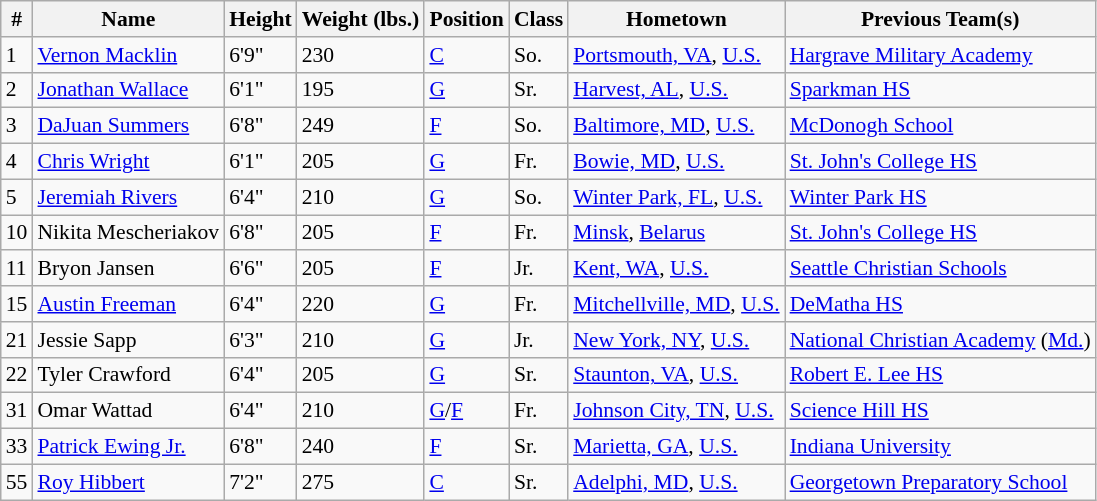<table class="wikitable" style="font-size: 90%">
<tr>
<th>#</th>
<th>Name</th>
<th>Height</th>
<th>Weight (lbs.)</th>
<th>Position</th>
<th>Class</th>
<th>Hometown</th>
<th>Previous Team(s)</th>
</tr>
<tr>
<td>1</td>
<td><a href='#'>Vernon Macklin</a></td>
<td>6'9"</td>
<td>230</td>
<td><a href='#'>C</a></td>
<td>So.</td>
<td><a href='#'>Portsmouth, VA</a>, <a href='#'>U.S.</a></td>
<td><a href='#'>Hargrave Military Academy</a></td>
</tr>
<tr>
<td>2</td>
<td><a href='#'>Jonathan Wallace</a></td>
<td>6'1"</td>
<td>195</td>
<td><a href='#'>G</a></td>
<td>Sr.</td>
<td><a href='#'>Harvest, AL</a>, <a href='#'>U.S.</a></td>
<td><a href='#'>Sparkman HS</a></td>
</tr>
<tr>
<td>3</td>
<td><a href='#'>DaJuan Summers</a></td>
<td>6'8"</td>
<td>249</td>
<td><a href='#'>F</a></td>
<td>So.</td>
<td><a href='#'>Baltimore, MD</a>, <a href='#'>U.S.</a></td>
<td><a href='#'>McDonogh School</a></td>
</tr>
<tr>
<td>4</td>
<td><a href='#'>Chris Wright</a></td>
<td>6'1"</td>
<td>205</td>
<td><a href='#'>G</a></td>
<td>Fr.</td>
<td><a href='#'>Bowie, MD</a>, <a href='#'>U.S.</a></td>
<td><a href='#'>St. John's College HS</a></td>
</tr>
<tr>
<td>5</td>
<td><a href='#'>Jeremiah Rivers</a></td>
<td>6'4"</td>
<td>210</td>
<td><a href='#'>G</a></td>
<td>So.</td>
<td><a href='#'>Winter Park, FL</a>, <a href='#'>U.S.</a></td>
<td><a href='#'>Winter Park HS</a></td>
</tr>
<tr>
<td>10</td>
<td>Nikita Mescheriakov</td>
<td>6'8"</td>
<td>205</td>
<td><a href='#'>F</a></td>
<td>Fr.</td>
<td><a href='#'>Minsk</a>, <a href='#'>Belarus</a></td>
<td><a href='#'>St. John's College HS</a></td>
</tr>
<tr>
<td>11</td>
<td>Bryon Jansen</td>
<td>6'6"</td>
<td>205</td>
<td><a href='#'>F</a></td>
<td>Jr.</td>
<td><a href='#'>Kent, WA</a>, <a href='#'>U.S.</a></td>
<td><a href='#'>Seattle Christian Schools</a></td>
</tr>
<tr>
<td>15</td>
<td><a href='#'>Austin Freeman</a></td>
<td>6'4"</td>
<td>220</td>
<td><a href='#'>G</a></td>
<td>Fr.</td>
<td><a href='#'>Mitchellville, MD</a>, <a href='#'>U.S.</a></td>
<td><a href='#'>DeMatha HS</a></td>
</tr>
<tr>
<td>21</td>
<td>Jessie Sapp</td>
<td>6'3"</td>
<td>210</td>
<td><a href='#'>G</a></td>
<td>Jr.</td>
<td><a href='#'>New York, NY</a>, <a href='#'>U.S.</a></td>
<td><a href='#'>National Christian Academy</a> (<a href='#'>Md.</a>)</td>
</tr>
<tr>
<td>22</td>
<td>Tyler Crawford</td>
<td>6'4"</td>
<td>205</td>
<td><a href='#'>G</a></td>
<td>Sr.</td>
<td><a href='#'>Staunton, VA</a>, <a href='#'>U.S.</a></td>
<td><a href='#'>Robert E. Lee HS</a></td>
</tr>
<tr>
<td>31</td>
<td>Omar Wattad</td>
<td>6'4"</td>
<td>210</td>
<td><a href='#'>G</a>/<a href='#'>F</a></td>
<td>Fr.</td>
<td><a href='#'>Johnson City, TN</a>, <a href='#'>U.S.</a></td>
<td><a href='#'>Science Hill HS</a></td>
</tr>
<tr>
<td>33</td>
<td><a href='#'>Patrick Ewing Jr.</a></td>
<td>6'8"</td>
<td>240</td>
<td><a href='#'>F</a></td>
<td>Sr.</td>
<td><a href='#'>Marietta, GA</a>, <a href='#'>U.S.</a></td>
<td><a href='#'>Indiana University</a></td>
</tr>
<tr>
<td>55</td>
<td><a href='#'>Roy Hibbert</a></td>
<td>7'2"</td>
<td>275</td>
<td><a href='#'>C</a></td>
<td>Sr.</td>
<td><a href='#'>Adelphi, MD</a>, <a href='#'>U.S.</a></td>
<td><a href='#'>Georgetown Preparatory School</a></td>
</tr>
</table>
